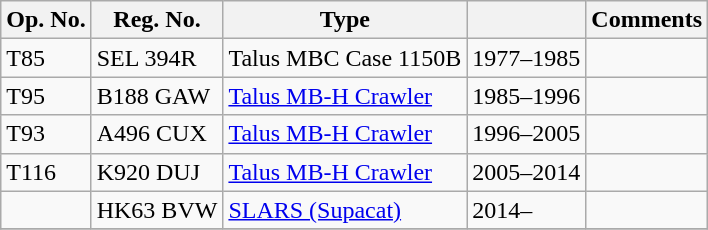<table class="wikitable">
<tr>
<th>Op. No.</th>
<th>Reg. No.</th>
<th>Type</th>
<th></th>
<th>Comments</th>
</tr>
<tr>
<td>T85</td>
<td>SEL 394R</td>
<td>Talus MBC Case 1150B</td>
<td>1977–1985</td>
<td></td>
</tr>
<tr>
<td>T95</td>
<td>B188 GAW</td>
<td><a href='#'>Talus MB-H Crawler</a></td>
<td>1985–1996</td>
<td></td>
</tr>
<tr>
<td>T93</td>
<td>A496 CUX</td>
<td><a href='#'>Talus MB-H Crawler</a></td>
<td>1996–2005</td>
<td></td>
</tr>
<tr>
<td>T116</td>
<td>K920 DUJ</td>
<td><a href='#'>Talus MB-H Crawler</a></td>
<td>2005–2014</td>
<td></td>
</tr>
<tr>
<td></td>
<td>HK63 BVW</td>
<td><a href='#'>SLARS (Supacat)</a></td>
<td>2014–</td>
<td></td>
</tr>
<tr>
</tr>
</table>
